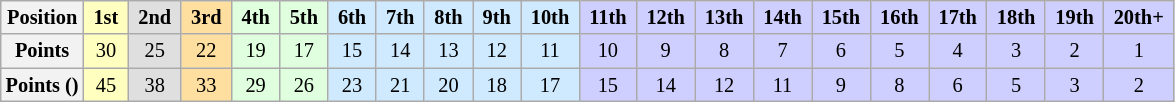<table class="wikitable" style="font-size:85%; text-align:center">
<tr>
<th>Position</th>
<td style="background:#FFFFBF;"> <strong>1st</strong> </td>
<td style="background:#DFDFDF;"> <strong>2nd</strong> </td>
<td style="background:#FFDF9F;"> <strong>3rd</strong> </td>
<td style="background:#DFFFDF;"> <strong>4th</strong> </td>
<td style="background:#DFFFDF;"> <strong>5th</strong> </td>
<td style="background:#CFEAFF;"> <strong>6th</strong> </td>
<td style="background:#CFEAFF;"> <strong>7th</strong> </td>
<td style="background:#CFEAFF;"> <strong>8th</strong> </td>
<td style="background:#CFEAFF;"> <strong>9th</strong> </td>
<td style="background:#CFEAFF;"> <strong>10th</strong> </td>
<td style="background:#CFCFFF;"> <strong>11th</strong> </td>
<td style="background:#CFCFFF;"> <strong>12th</strong> </td>
<td style="background:#CFCFFF;"> <strong>13th</strong> </td>
<td style="background:#CFCFFF;"> <strong>14th</strong> </td>
<td style="background:#CFCFFF;"> <strong>15th</strong> </td>
<td style="background:#CFCFFF;"> <strong>16th</strong> </td>
<td style="background:#CFCFFF;"> <strong>17th</strong> </td>
<td style="background:#CFCFFF;"> <strong>18th</strong> </td>
<td style="background:#CFCFFF;"> <strong>19th</strong> </td>
<td style="background:#CFCFFF;"> <strong>20th+</strong> </td>
</tr>
<tr>
<th>Points</th>
<td style="background:#FFFFBF;">30</td>
<td style="background:#DFDFDF;">25</td>
<td style="background:#FFDF9F;">22</td>
<td style="background:#DFFFDF;">19</td>
<td style="background:#DFFFDF;">17</td>
<td style="background:#CFEAFF;">15</td>
<td style="background:#CFEAFF;">14</td>
<td style="background:#CFEAFF;">13</td>
<td style="background:#CFEAFF;">12</td>
<td style="background:#CFEAFF;">11</td>
<td style="background:#CFCFFF;">10</td>
<td style="background:#CFCFFF;">9</td>
<td style="background:#CFCFFF;">8</td>
<td style="background:#CFCFFF;">7</td>
<td style="background:#CFCFFF;">6</td>
<td style="background:#CFCFFF;">5</td>
<td style="background:#CFCFFF;">4</td>
<td style="background:#CFCFFF;">3</td>
<td style="background:#CFCFFF;">2</td>
<td style="background:#CFCFFF;">1</td>
</tr>
<tr>
<th>Points ()</th>
<td style="background:#FFFFBF;">45</td>
<td style="background:#DFDFDF;">38</td>
<td style="background:#FFDF9F;">33</td>
<td style="background:#DFFFDF;">29</td>
<td style="background:#DFFFDF;">26</td>
<td style="background:#CFEAFF;">23</td>
<td style="background:#CFEAFF;">21</td>
<td style="background:#CFEAFF;">20</td>
<td style="background:#CFEAFF;">18</td>
<td style="background:#CFEAFF;">17</td>
<td style="background:#CFCFFF;">15</td>
<td style="background:#CFCFFF;">14</td>
<td style="background:#CFCFFF;">12</td>
<td style="background:#CFCFFF;">11</td>
<td style="background:#CFCFFF;">9</td>
<td style="background:#CFCFFF;">8</td>
<td style="background:#CFCFFF;">6</td>
<td style="background:#CFCFFF;">5</td>
<td style="background:#CFCFFF;">3</td>
<td style="background:#CFCFFF;">2</td>
</tr>
</table>
